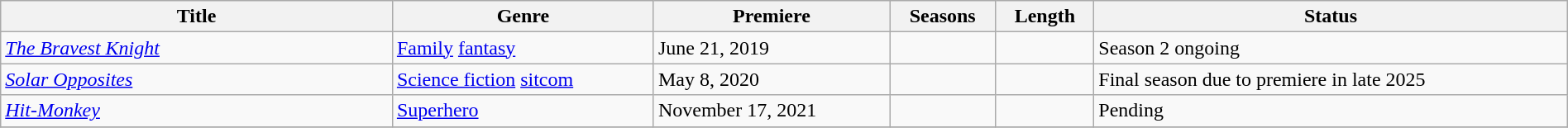<table class="wikitable sortable" style="width:100%;">
<tr>
<th scope="col" style="width:25%;">Title</th>
<th>Genre</th>
<th>Premiere</th>
<th>Seasons</th>
<th>Length</th>
<th>Status</th>
</tr>
<tr>
<td><em><a href='#'>The Bravest Knight</a></em></td>
<td><a href='#'>Family</a> <a href='#'>fantasy</a></td>
<td>June 21, 2019</td>
<td></td>
<td></td>
<td>Season 2 ongoing</td>
</tr>
<tr>
<td><em><a href='#'>Solar Opposites</a></em></td>
<td><a href='#'>Science fiction</a> <a href='#'>sitcom</a></td>
<td>May 8, 2020</td>
<td></td>
<td></td>
<td>Final season due to premiere in late 2025</td>
</tr>
<tr>
<td><em><a href='#'>Hit-Monkey</a></em></td>
<td><a href='#'>Superhero</a></td>
<td>November 17, 2021</td>
<td></td>
<td></td>
<td>Pending</td>
</tr>
<tr>
</tr>
</table>
